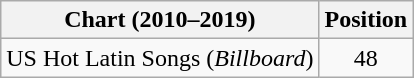<table class="wikitable">
<tr>
<th>Chart (2010–2019)</th>
<th>Position</th>
</tr>
<tr>
<td>US Hot Latin Songs (<em>Billboard</em>)</td>
<td style="text-align:center">48</td>
</tr>
</table>
